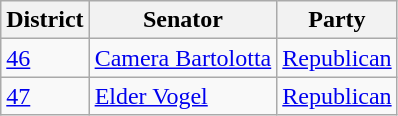<table class="wikitable">
<tr>
<th>District</th>
<th>Senator</th>
<th>Party</th>
</tr>
<tr>
<td><a href='#'>46</a></td>
<td><a href='#'>Camera Bartolotta</a></td>
<td><a href='#'>Republican</a></td>
</tr>
<tr>
<td><a href='#'>47</a></td>
<td><a href='#'>Elder Vogel</a></td>
<td><a href='#'>Republican</a></td>
</tr>
</table>
